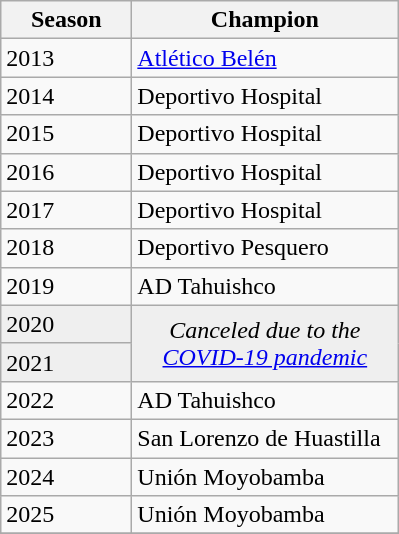<table class="wikitable sortable">
<tr>
<th width=80px>Season</th>
<th width=170px>Champion</th>
</tr>
<tr>
<td>2013</td>
<td><a href='#'>Atlético Belén</a></td>
</tr>
<tr>
<td>2014</td>
<td>Deportivo Hospital</td>
</tr>
<tr>
<td>2015</td>
<td>Deportivo Hospital</td>
</tr>
<tr>
<td>2016</td>
<td>Deportivo Hospital</td>
</tr>
<tr>
<td>2017</td>
<td>Deportivo Hospital</td>
</tr>
<tr>
<td>2018</td>
<td>Deportivo Pesquero</td>
</tr>
<tr>
<td>2019</td>
<td>AD Tahuishco</td>
</tr>
<tr bgcolor=#efefef>
<td>2020</td>
<td rowspan=2 colspan="1" align=center><em>Canceled due to the <a href='#'>COVID-19 pandemic</a></em></td>
</tr>
<tr bgcolor=#efefef>
<td>2021</td>
</tr>
<tr>
<td>2022</td>
<td>AD Tahuishco</td>
</tr>
<tr>
<td>2023</td>
<td>San Lorenzo de Huastilla</td>
</tr>
<tr>
<td>2024</td>
<td>Unión Moyobamba</td>
</tr>
<tr>
<td>2025</td>
<td>Unión Moyobamba</td>
</tr>
<tr>
</tr>
</table>
